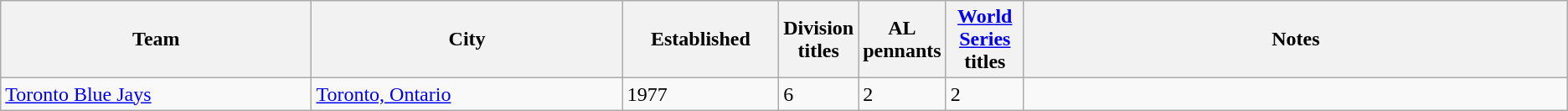<table class="wikitable">
<tr>
<th width="20%">Team</th>
<th width="20%">City</th>
<th width="10%">Established</th>
<th width="5%">Division titles</th>
<th width="5%">AL pennants</th>
<th width="5%"><a href='#'>World Series</a> titles</th>
<th width="35%">Notes</th>
</tr>
<tr>
<td><a href='#'>Toronto Blue Jays</a></td>
<td><a href='#'>Toronto, Ontario</a></td>
<td>1977</td>
<td>6</td>
<td>2</td>
<td>2</td>
</tr>
</table>
